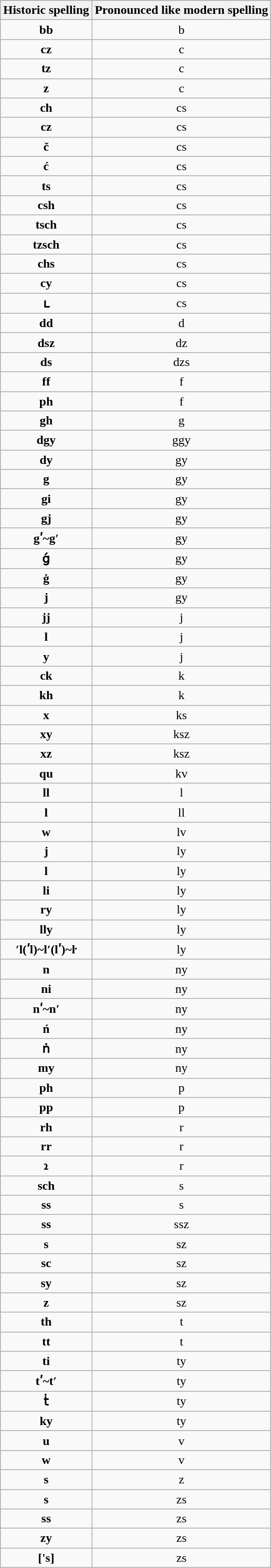<table class="wikitable">
<tr bgcolor="#FFDEAD">
<th>Historic spelling</th>
<th>Pronounced like modern spelling</th>
</tr>
<tr>
<td valign="middle" align="center"><strong>bb</strong></td>
<td valign="middle" align="center">b</td>
</tr>
<tr>
<td valign="middle" align="center"><strong>cz</strong></td>
<td valign="middle" align="center">c</td>
</tr>
<tr>
<td valign="middle" align="center"><strong>tz</strong></td>
<td valign="middle" align="center">c</td>
</tr>
<tr>
<td valign="middle" align="center"><strong>z</strong></td>
<td valign="middle" align="center">c</td>
</tr>
<tr>
<td valign="middle" align="center"><strong>ch</strong></td>
<td valign="middle" align="center">cs</td>
</tr>
<tr>
<td valign="middle" align="center"><strong>cz</strong></td>
<td valign="middle" align="center">cs</td>
</tr>
<tr>
<td valign="middle" align="center"><strong>č</strong></td>
<td valign="middle" align="center">cs</td>
</tr>
<tr>
<td valign="middle" align="center"><strong>ć</strong></td>
<td valign="middle" align="center">cs</td>
</tr>
<tr>
<td valign="middle" align="center"><strong>ts</strong></td>
<td valign="middle" align="center">cs</td>
</tr>
<tr>
<td valign="middle" align="center"><strong>csh</strong></td>
<td valign="middle" align="center">cs</td>
</tr>
<tr>
<td valign="middle" align="center"><strong>tsch</strong></td>
<td valign="middle" align="center">cs</td>
</tr>
<tr>
<td valign="middle" align="center"><strong>tzsch</strong></td>
<td valign="middle" align="center">cs</td>
</tr>
<tr>
<td valign="middle" align="center"><strong>chs</strong></td>
<td valign="middle" align="center">cs</td>
</tr>
<tr>
<td valign="middle" align="center"><strong>cy</strong></td>
<td valign="middle" align="center">cs</td>
</tr>
<tr>
<td valign="middle" align="center"><strong>ʟ</strong></td>
<td valign="middle" align="center">cs</td>
</tr>
<tr>
<td valign="middle" align="center"><strong>dd</strong></td>
<td valign="middle" align="center">d</td>
</tr>
<tr>
<td valign="middle" align="center"><strong>dsz</strong></td>
<td valign="middle" align="center">dz</td>
</tr>
<tr>
<td valign="middle" align="center"><strong>ds</strong></td>
<td valign="middle" align="center">dzs</td>
</tr>
<tr>
<td valign="middle" align="center"><strong>ff</strong></td>
<td valign="middle" align="center">f</td>
</tr>
<tr>
<td valign="middle" align="center"><strong>ph</strong></td>
<td valign="middle" align="center">f</td>
</tr>
<tr>
<td valign="middle" align="center"><strong>gh</strong></td>
<td valign="middle" align="center">g</td>
</tr>
<tr>
<td valign="middle" align="center"><strong>dgy</strong></td>
<td valign="middle" align="center">ggy</td>
</tr>
<tr>
<td valign="middle" align="center"><strong>dy</strong></td>
<td valign="middle" align="center">gy</td>
</tr>
<tr>
<td valign="middle" align="center"><strong>g</strong></td>
<td valign="middle" align="center">gy</td>
</tr>
<tr>
<td valign="middle" align="center"><strong>gi</strong></td>
<td valign="middle" align="center">gy</td>
</tr>
<tr>
<td valign="middle" align="center"><strong>gj</strong></td>
<td valign="middle" align="center">gy</td>
</tr>
<tr>
<td valign="middle" align="center"><strong>gʹ~g′</strong></td>
<td valign="middle" align="center">gy</td>
</tr>
<tr>
<td valign="middle" align="center"><strong>ǵ</strong></td>
<td valign="middle" align="center">gy</td>
</tr>
<tr>
<td valign="middle" align="center"><strong>ġ</strong></td>
<td valign="middle" align="center">gy</td>
</tr>
<tr>
<td valign="middle" align="center"><strong>j</strong></td>
<td valign="middle" align="center">gy</td>
</tr>
<tr>
<td valign="middle" align="center"><strong>jj</strong></td>
<td valign="middle" align="center">j</td>
</tr>
<tr>
<td valign="middle" align="center"><strong>l</strong></td>
<td valign="middle" align="center">j</td>
</tr>
<tr>
<td valign="middle" align="center"><strong>y</strong></td>
<td valign="middle" align="center">j</td>
</tr>
<tr>
<td valign="middle" align="center"><strong>ck</strong></td>
<td valign="middle" align="center">k</td>
</tr>
<tr>
<td valign="middle" align="center"><strong>kh</strong></td>
<td valign="middle" align="center">k</td>
</tr>
<tr>
<td valign="middle" align="center"><strong>x</strong></td>
<td valign="middle" align="center">ks</td>
</tr>
<tr>
<td valign="middle" align="center"><strong>xy</strong></td>
<td valign="middle" align="center">ksz</td>
</tr>
<tr>
<td valign="middle" align="center"><strong>xz</strong></td>
<td valign="middle" align="center">ksz</td>
</tr>
<tr>
<td valign="middle" align="center"><strong>qu</strong></td>
<td valign="middle" align="center">kv</td>
</tr>
<tr>
<td valign="middle" align="center"><strong>ll</strong></td>
<td valign="middle" align="center">l</td>
</tr>
<tr>
<td valign="middle" align="center"><strong>l</strong></td>
<td valign="middle" align="center">ll</td>
</tr>
<tr>
<td valign="middle" align="center"><strong>w</strong></td>
<td valign="middle" align="center">lv</td>
</tr>
<tr>
<td valign="middle" align="center"><strong>j</strong></td>
<td valign="middle" align="center">ly</td>
</tr>
<tr>
<td valign="middle" align="center"><strong>l</strong></td>
<td valign="middle" align="center">ly</td>
</tr>
<tr>
<td valign="middle" align="center"><strong>li</strong></td>
<td valign="middle" align="center">ly</td>
</tr>
<tr>
<td valign="middle" align="center"><strong>ry</strong></td>
<td valign="middle" align="center">ly</td>
</tr>
<tr>
<td valign="middle" align="center"><strong>lly</strong></td>
<td valign="middle" align="center">ly</td>
</tr>
<tr>
<td valign="middle" align="center"><strong>′l(ʹl)~l′(lʹ)~ŀ</strong></td>
<td valign="middle" align="center">ly</td>
</tr>
<tr>
<td valign="middle" align="center"><strong>n</strong></td>
<td valign="middle" align="center">ny</td>
</tr>
<tr>
<td valign="middle" align="center"><strong>ni</strong></td>
<td valign="middle" align="center">ny</td>
</tr>
<tr>
<td valign="middle" align="center"><strong>nʹ~n′</strong></td>
<td valign="middle" align="center">ny</td>
</tr>
<tr>
<td valign="middle" align="center"><strong>ń</strong></td>
<td valign="middle" align="center">ny</td>
</tr>
<tr>
<td valign="middle" align="center"><strong>ṅ</strong></td>
<td valign="middle" align="center">ny</td>
</tr>
<tr>
<td valign="middle" align="center"><strong>my</strong></td>
<td valign="middle" align="center">ny</td>
</tr>
<tr>
<td valign="middle" align="center"><strong>ph</strong></td>
<td valign="middle" align="center">p</td>
</tr>
<tr>
<td valign="middle" align="center"><strong>pp</strong></td>
<td valign="middle" align="center">p</td>
</tr>
<tr>
<td valign="middle" align="center"><strong>rh</strong></td>
<td valign="middle" align="center">r</td>
</tr>
<tr>
<td valign="middle" align="center"><strong>rr</strong></td>
<td valign="middle" align="center">r</td>
</tr>
<tr>
<td valign="middle" align="center"><strong>ꝛ</strong></td>
<td valign="middle" align="center">r</td>
</tr>
<tr>
<td valign="middle" align="center"><strong>sch</strong></td>
<td valign="middle" align="center">s</td>
</tr>
<tr>
<td valign="middle" align="center"><strong>ss</strong></td>
<td valign="middle" align="center">s</td>
</tr>
<tr>
<td valign="middle" align="center"><strong>ss</strong></td>
<td valign="middle" align="center">ssz</td>
</tr>
<tr>
<td valign="middle" align="center"><strong>s</strong></td>
<td valign="middle" align="center">sz</td>
</tr>
<tr>
<td valign="middle" align="center"><strong>sc</strong></td>
<td valign="middle" align="center">sz</td>
</tr>
<tr>
<td valign="middle" align="center"><strong>sy</strong></td>
<td valign="middle" align="center">sz</td>
</tr>
<tr>
<td valign="middle" align="center"><strong>z</strong></td>
<td valign="middle" align="center">sz</td>
</tr>
<tr>
<td valign="middle" align="center"><strong>th</strong></td>
<td valign="middle" align="center">t</td>
</tr>
<tr>
<td valign="middle" align="center"><strong>tt</strong></td>
<td valign="middle" align="center">t</td>
</tr>
<tr>
<td valign="middle" align="center"><strong>ti</strong></td>
<td valign="middle" align="center">ty</td>
</tr>
<tr>
<td valign="middle" align="center"><strong>tʹ~t′</strong></td>
<td valign="middle" align="center">ty</td>
</tr>
<tr>
<td valign="middle" align="center"><strong>ṫ</strong></td>
<td valign="middle" align="center">ty</td>
</tr>
<tr>
<td valign="middle" align="center"><strong>ky</strong></td>
<td valign="middle" align="center">ty</td>
</tr>
<tr>
<td valign="middle" align="center"><strong>u</strong></td>
<td valign="middle" align="center">v</td>
</tr>
<tr>
<td valign="middle" align="center"><strong>w</strong></td>
<td valign="middle" align="center">v</td>
</tr>
<tr>
<td valign="middle" align="center"><strong>s</strong></td>
<td valign="middle" align="center">z</td>
</tr>
<tr>
<td valign="middle" align="center"><strong>s</strong></td>
<td valign="middle" align="center">zs</td>
</tr>
<tr>
<td valign="middle" align="center"><strong>ss</strong></td>
<td valign="middle" align="center">zs</td>
</tr>
<tr>
<td valign="middle" align="center"><strong>zy</strong></td>
<td valign="middle" align="center">zs</td>
</tr>
<tr>
<td valign="middle" align="center"><strong>['s]</strong></td>
<td valign="middle" align="center">zs</td>
</tr>
</table>
